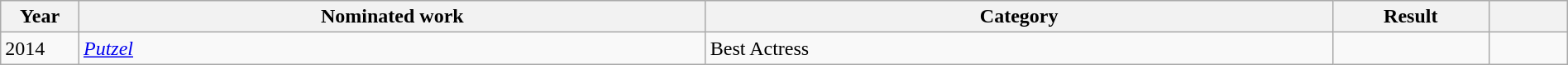<table class="wikitable" style="width:100%;">
<tr>
<th style="width:5%;">Year</th>
<th style="width:40%;">Nominated work</th>
<th style="width:40%;">Category</th>
<th style="width:10%;">Result</th>
<th style="width:5%;"></th>
</tr>
<tr>
<td>2014</td>
<td><em><a href='#'>Putzel</a></em></td>
<td>Best Actress</td>
<td></td>
<td style="text-align:center;"></td>
</tr>
</table>
